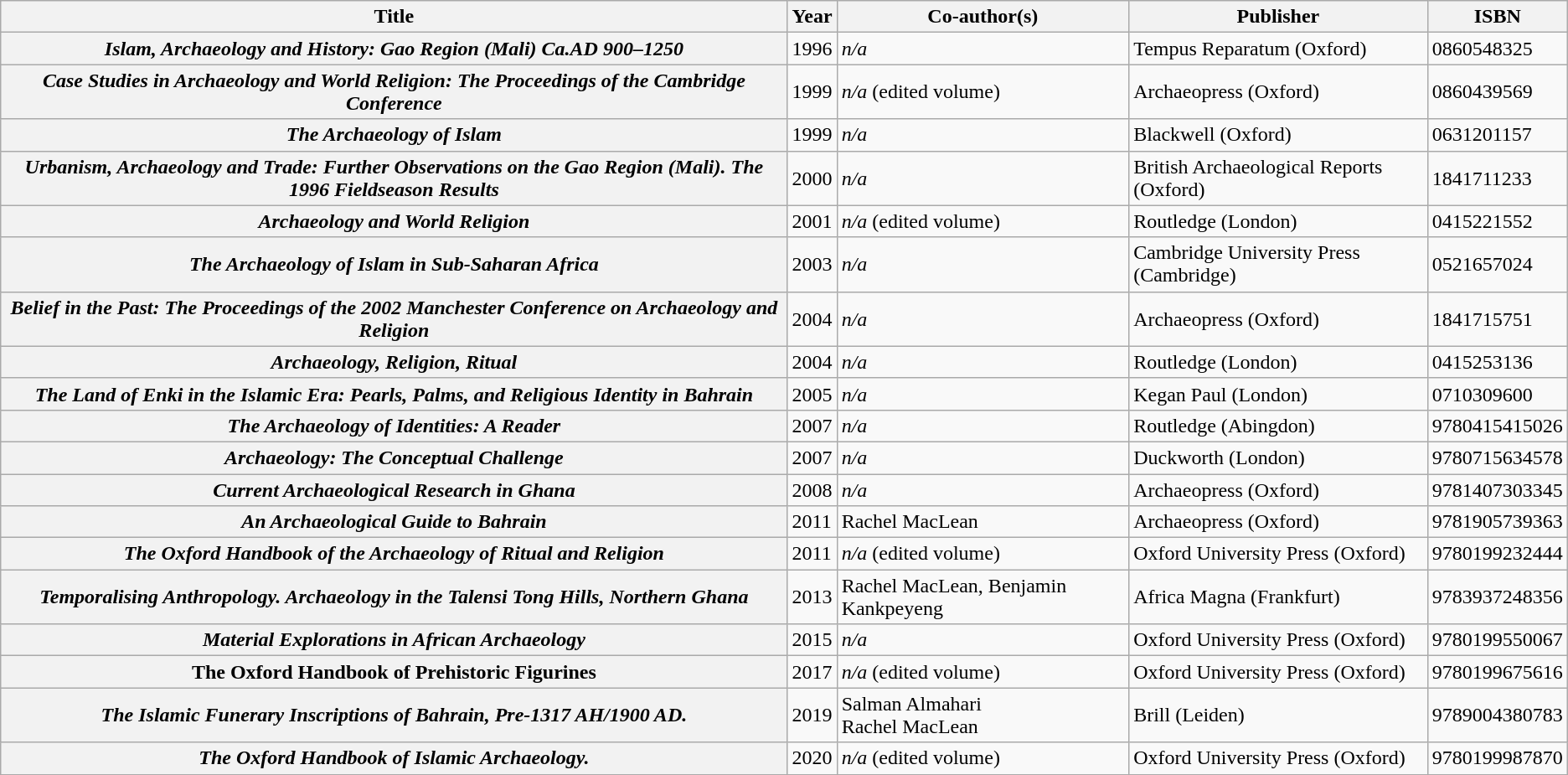<table class="wikitable plainrowheaders sortable">
<tr>
<th scope="col">Title</th>
<th scope="col">Year</th>
<th scope="col">Co-author(s)</th>
<th scope="col">Publisher</th>
<th scope="col" class="unsortable">ISBN</th>
</tr>
<tr>
<th scope="row"><em>Islam, Archaeology and History: Gao Region (Mali) Ca.AD 900–1250</em></th>
<td>1996</td>
<td><em>n/a</em></td>
<td>Tempus Reparatum (Oxford)</td>
<td>0860548325</td>
</tr>
<tr>
<th scope="row"><em>Case Studies in Archaeology and World Religion: The Proceedings of the Cambridge Conference</em></th>
<td>1999</td>
<td><em>n/a</em> (edited volume)</td>
<td>Archaeopress (Oxford)</td>
<td>0860439569</td>
</tr>
<tr>
<th scope="row"><em>The Archaeology of Islam</em></th>
<td>1999</td>
<td><em>n/a</em></td>
<td>Blackwell (Oxford)</td>
<td>0631201157</td>
</tr>
<tr>
<th scope="row"><em>Urbanism, Archaeology and Trade: Further Observations on the Gao Region (Mali). The 1996 Fieldseason Results</em></th>
<td>2000</td>
<td><em>n/a</em></td>
<td>British Archaeological Reports (Oxford)</td>
<td>1841711233</td>
</tr>
<tr>
<th scope="row"><em>Archaeology and World Religion</em></th>
<td>2001</td>
<td><em>n/a</em> (edited volume)</td>
<td>Routledge (London)</td>
<td>0415221552</td>
</tr>
<tr>
<th scope="row"><em>The Archaeology of Islam in Sub-Saharan Africa</em></th>
<td>2003</td>
<td><em>n/a</em></td>
<td>Cambridge University Press (Cambridge)</td>
<td>0521657024</td>
</tr>
<tr>
<th scope="row"><em>Belief in the Past: The Proceedings of the 2002 Manchester Conference on Archaeology and Religion</em></th>
<td>2004</td>
<td><em>n/a</em></td>
<td>Archaeopress (Oxford)</td>
<td>1841715751</td>
</tr>
<tr>
<th scope="row"><em>Archaeology, Religion, Ritual</em></th>
<td>2004</td>
<td><em>n/a</em></td>
<td>Routledge (London)</td>
<td>0415253136</td>
</tr>
<tr>
<th scope="row"><em>The Land of Enki in the Islamic Era: Pearls, Palms, and Religious Identity in Bahrain</em></th>
<td>2005</td>
<td><em>n/a</em></td>
<td>Kegan Paul (London)</td>
<td>0710309600</td>
</tr>
<tr>
<th scope="row"><em>The Archaeology of Identities: A Reader</em></th>
<td>2007</td>
<td><em>n/a</em></td>
<td>Routledge (Abingdon)</td>
<td>9780415415026</td>
</tr>
<tr>
<th scope="row"><em>Archaeology: The Conceptual Challenge</em></th>
<td>2007</td>
<td><em>n/a</em></td>
<td>Duckworth (London)</td>
<td>9780715634578</td>
</tr>
<tr>
<th scope="row"><em>Current Archaeological Research in Ghana</em></th>
<td>2008</td>
<td><em>n/a</em></td>
<td>Archaeopress (Oxford)</td>
<td>9781407303345</td>
</tr>
<tr>
<th scope="row"><em>An Archaeological Guide to Bahrain</em></th>
<td>2011</td>
<td>Rachel MacLean</td>
<td>Archaeopress (Oxford)</td>
<td>9781905739363</td>
</tr>
<tr>
<th scope="row"><em>The Oxford Handbook of the Archaeology of Ritual and Religion</em></th>
<td>2011</td>
<td><em>n/a</em> (edited volume)</td>
<td>Oxford University Press (Oxford)</td>
<td>9780199232444</td>
</tr>
<tr>
<th scope="row"><em>Temporalising Anthropology. Archaeology in the Talensi Tong Hills, Northern Ghana</em></th>
<td>2013</td>
<td>Rachel MacLean, Benjamin Kankpeyeng</td>
<td>Africa Magna (Frankfurt)</td>
<td>9783937248356</td>
</tr>
<tr>
<th><em>Material Explorations in African Archaeology</em></th>
<td>2015</td>
<td><em>n/a</em></td>
<td>Oxford University Press (Oxford)</td>
<td>9780199550067</td>
</tr>
<tr>
<th>The Oxford Handbook of Prehistoric Figurines</th>
<td>2017</td>
<td><em>n/a</em> (edited volume)</td>
<td>Oxford University Press (Oxford)</td>
<td>9780199675616</td>
</tr>
<tr>
<th><em>The Islamic Funerary Inscriptions of Bahrain, Pre-1317 AH/1900 AD.</em></th>
<td>2019</td>
<td>Salman Almahari<br>Rachel MacLean</td>
<td>Brill (Leiden)</td>
<td>9789004380783</td>
</tr>
<tr>
<th><em>The Oxford Handbook of Islamic Archaeology.</em></th>
<td>2020</td>
<td><em>n/a</em> (edited volume)</td>
<td>Oxford University Press (Oxford)</td>
<td>9780199987870</td>
</tr>
<tr>
</tr>
</table>
